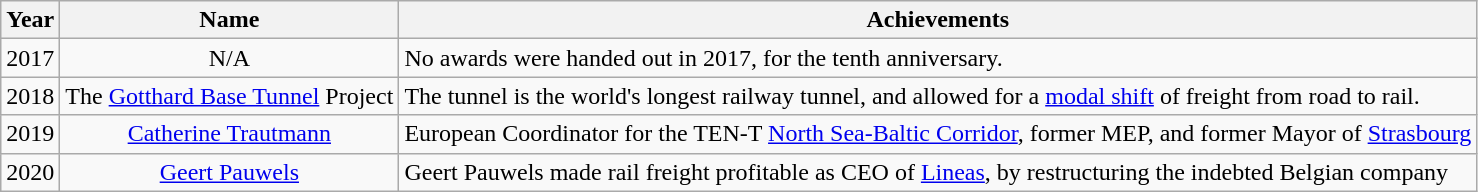<table class="wikitable">
<tr>
<th><strong>Year</strong></th>
<th><strong>Name</strong></th>
<th><strong>Achievements</strong></th>
</tr>
<tr>
<td align="center">2017</td>
<td align="center">N/A</td>
<td>No awards were handed out in 2017, for the tenth anniversary.</td>
</tr>
<tr>
<td align="center">2018</td>
<td align="center">The <a href='#'>Gotthard Base Tunnel</a> Project</td>
<td>The tunnel is the world's longest railway tunnel, and allowed for a <a href='#'>modal shift</a> of freight from road to rail.</td>
</tr>
<tr>
<td align="center">2019</td>
<td align="center"><a href='#'>Catherine Trautmann</a></td>
<td>European Coordinator for the TEN-T <a href='#'>North Sea-Baltic Corridor</a>, former MEP, and former Mayor of <a href='#'>Strasbourg</a></td>
</tr>
<tr>
<td align="center">2020</td>
<td align="center"><a href='#'>Geert Pauwels</a></td>
<td>Geert Pauwels made rail freight profitable as CEO of <a href='#'>Lineas</a>, by restructuring the indebted Belgian company</td>
</tr>
</table>
